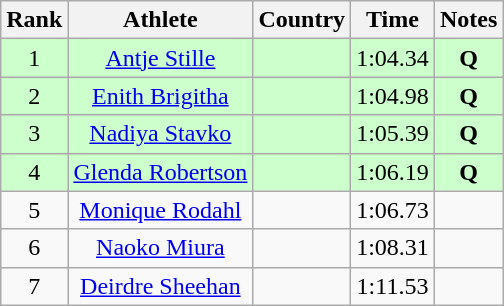<table class="wikitable sortable" style="text-align:center">
<tr>
<th>Rank</th>
<th>Athlete</th>
<th>Country</th>
<th>Time</th>
<th>Notes</th>
</tr>
<tr bgcolor=ccffcc>
<td>1</td>
<td><a href='#'>Antje Stille</a></td>
<td align=left></td>
<td>1:04.34</td>
<td><strong>Q </strong></td>
</tr>
<tr bgcolor=ccffcc>
<td>2</td>
<td><a href='#'>Enith Brigitha</a></td>
<td align=left></td>
<td>1:04.98</td>
<td><strong>Q </strong></td>
</tr>
<tr bgcolor=ccffcc>
<td>3</td>
<td><a href='#'>Nadiya Stavko</a></td>
<td align=left></td>
<td>1:05.39</td>
<td><strong>Q </strong></td>
</tr>
<tr bgcolor=ccffcc>
<td>4</td>
<td><a href='#'>Glenda Robertson</a></td>
<td align=left></td>
<td>1:06.19</td>
<td><strong>Q </strong></td>
</tr>
<tr>
<td>5</td>
<td><a href='#'>Monique Rodahl</a></td>
<td align=left></td>
<td>1:06.73</td>
<td><strong> </strong></td>
</tr>
<tr>
<td>6</td>
<td><a href='#'>Naoko Miura</a></td>
<td align=left></td>
<td>1:08.31</td>
<td><strong> </strong></td>
</tr>
<tr>
<td>7</td>
<td><a href='#'>Deirdre Sheehan</a></td>
<td align=left></td>
<td>1:11.53</td>
<td><strong> </strong></td>
</tr>
</table>
